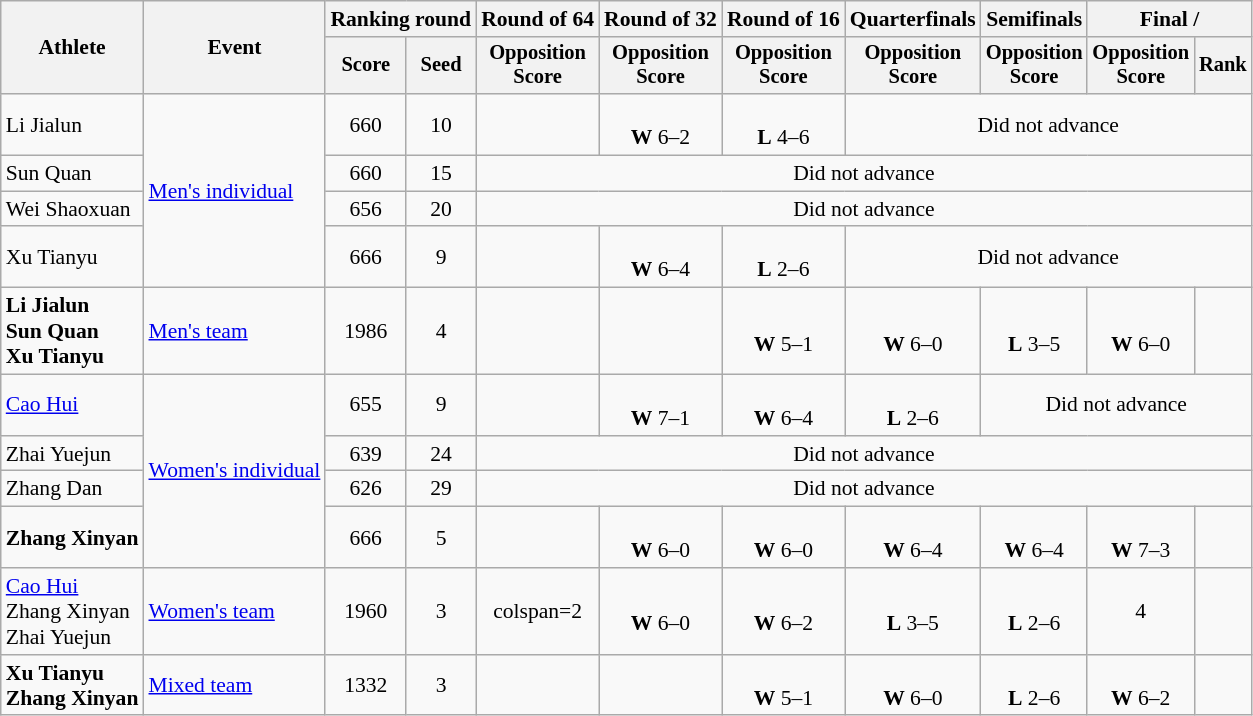<table class="wikitable" style="font-size:90%; text-align:center;">
<tr>
<th rowspan="2">Athlete</th>
<th rowspan="2">Event</th>
<th colspan="2">Ranking round</th>
<th>Round of 64</th>
<th>Round of 32</th>
<th>Round of 16</th>
<th>Quarterfinals</th>
<th>Semifinals</th>
<th colspan=2>Final / </th>
</tr>
<tr style=font-size:95%>
<th>Score</th>
<th>Seed</th>
<th>Opposition<br>Score</th>
<th>Opposition<br>Score</th>
<th>Opposition<br>Score</th>
<th>Opposition<br>Score</th>
<th>Opposition<br>Score</th>
<th>Opposition<br>Score</th>
<th>Rank</th>
</tr>
<tr>
<td align=left>Li Jialun</td>
<td align=left rowspan=4><a href='#'>Men's individual</a></td>
<td>660</td>
<td>10</td>
<td></td>
<td><br><strong>W</strong> 6–2</td>
<td><br><strong>L</strong> 4–6</td>
<td colspan=4>Did not advance</td>
</tr>
<tr>
<td align=left>Sun Quan</td>
<td>660</td>
<td>15</td>
<td colspan=7>Did not advance</td>
</tr>
<tr>
<td align=left>Wei Shaoxuan</td>
<td>656</td>
<td>20</td>
<td colspan=7>Did not advance</td>
</tr>
<tr>
<td align=left>Xu Tianyu</td>
<td>666</td>
<td>9</td>
<td></td>
<td><br><strong>W</strong> 6–4</td>
<td><br><strong>L</strong> 2–6</td>
<td colspan=4>Did not advance</td>
</tr>
<tr>
<td align=left><strong>Li Jialun<br>Sun Quan<br>Xu Tianyu</strong></td>
<td align=left><a href='#'>Men's team</a></td>
<td>1986</td>
<td>4</td>
<td></td>
<td></td>
<td><br><strong>W</strong> 5–1</td>
<td><br><strong>W</strong> 6–0</td>
<td><br><strong>L</strong> 3–5</td>
<td><br><strong>W</strong> 6–0</td>
<td></td>
</tr>
<tr>
<td align=left><a href='#'>Cao Hui</a></td>
<td align=left rowspan=4><a href='#'>Women's individual</a></td>
<td>655</td>
<td>9</td>
<td></td>
<td><br><strong>W</strong> 7–1</td>
<td><br><strong>W</strong> 6–4</td>
<td><br><strong>L</strong> 2–6</td>
<td colspan=3>Did not advance</td>
</tr>
<tr>
<td align=left>Zhai Yuejun</td>
<td>639</td>
<td>24</td>
<td colspan=7>Did not advance</td>
</tr>
<tr>
<td align=left>Zhang Dan</td>
<td>626</td>
<td>29</td>
<td colspan=7>Did not advance</td>
</tr>
<tr>
<td align=left><strong>Zhang Xinyan</strong></td>
<td>666</td>
<td>5</td>
<td></td>
<td><br><strong>W</strong> 6–0</td>
<td><br><strong>W</strong> 6–0</td>
<td><br><strong>W</strong> 6–4</td>
<td><br><strong>W</strong> 6–4</td>
<td><br><strong>W</strong> 7–3</td>
<td></td>
</tr>
<tr>
<td align=left><a href='#'>Cao Hui</a><br>Zhang Xinyan<br>Zhai Yuejun</td>
<td align=left><a href='#'>Women's team</a></td>
<td>1960</td>
<td>3</td>
<td>colspan=2</td>
<td><br><strong>W</strong> 6–0</td>
<td><br><strong>W</strong> 6–2</td>
<td><br><strong>L</strong> 3–5</td>
<td><br><strong>L</strong> 2–6</td>
<td>4</td>
</tr>
<tr>
<td align=left><strong>Xu Tianyu<br>Zhang Xinyan</strong></td>
<td align=left><a href='#'>Mixed team</a></td>
<td>1332</td>
<td>3</td>
<td></td>
<td></td>
<td><br><strong>W</strong> 5–1</td>
<td><br><strong>W</strong> 6–0</td>
<td><br><strong>L</strong> 2–6</td>
<td><br><strong>W</strong> 6–2</td>
<td></td>
</tr>
</table>
